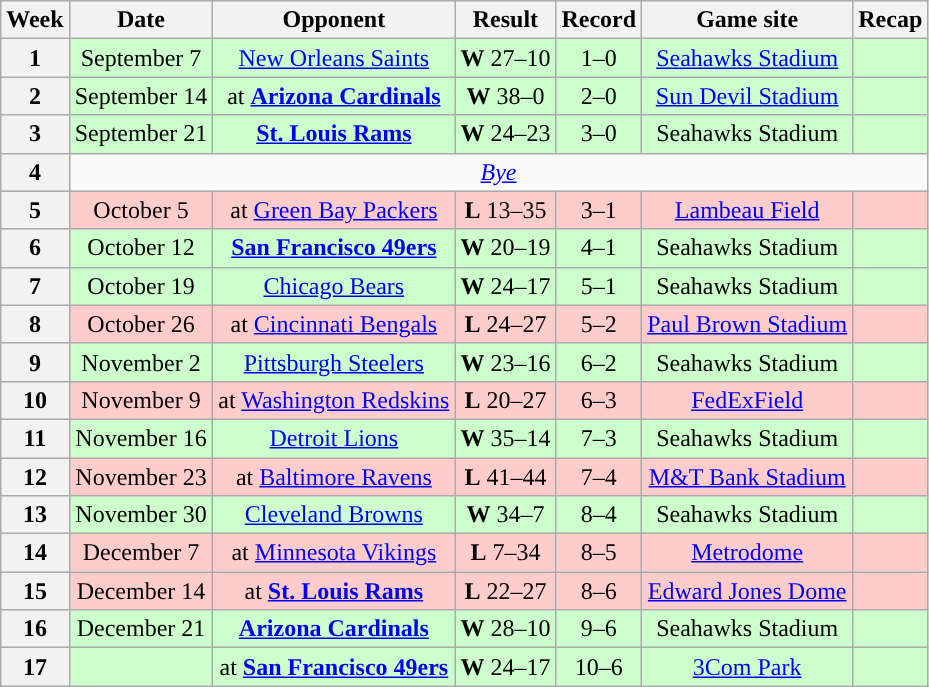<table class="wikitable" style="text-align:center">
<tr>
<th>Week</th>
<th>Date</th>
<th>Opponent</th>
<th>Result</th>
<th>Record</th>
<th>Game site</th>
<th>Recap</th>
</tr>
<tr style="background:#cfc">
<th>1</th>
<td>September 7</td>
<td><a href='#'>New Orleans Saints</a></td>
<td><strong>W</strong> 27–10</td>
<td>1–0</td>
<td><a href='#'>Seahawks Stadium</a></td>
<td></td>
</tr>
<tr style="background:#cfc">
<th>2</th>
<td>September 14</td>
<td>at <strong><a href='#'>Arizona Cardinals</a></strong></td>
<td><strong>W</strong> 38–0</td>
<td>2–0</td>
<td><a href='#'>Sun Devil Stadium</a></td>
<td></td>
</tr>
<tr style="background:#cfc">
<th>3</th>
<td>September 21</td>
<td><strong><a href='#'>St. Louis Rams</a></strong></td>
<td><strong>W</strong> 24–23</td>
<td>3–0</td>
<td>Seahawks Stadium</td>
<td></td>
</tr>
<tr>
<th>4</th>
<td colspan="6"><em><a href='#'>Bye</a></em></td>
</tr>
<tr style="background:#fcc">
<th>5</th>
<td>October 5</td>
<td>at <a href='#'>Green Bay Packers</a></td>
<td><strong>L</strong> 13–35</td>
<td>3–1</td>
<td><a href='#'>Lambeau Field</a></td>
<td></td>
</tr>
<tr style="background:#cfc">
<th>6</th>
<td>October 12</td>
<td><strong><a href='#'>San Francisco 49ers</a></strong></td>
<td><strong>W</strong> 20–19</td>
<td>4–1</td>
<td>Seahawks Stadium</td>
<td></td>
</tr>
<tr style="background:#cfc">
<th>7</th>
<td>October 19</td>
<td><a href='#'>Chicago Bears</a></td>
<td><strong>W</strong> 24–17</td>
<td>5–1</td>
<td>Seahawks Stadium</td>
<td></td>
</tr>
<tr style="background:#fcc">
<th>8</th>
<td>October 26</td>
<td>at <a href='#'>Cincinnati Bengals</a></td>
<td><strong>L</strong> 24–27</td>
<td>5–2</td>
<td><a href='#'>Paul Brown Stadium</a></td>
<td></td>
</tr>
<tr style="background:#cfc">
<th>9</th>
<td>November 2</td>
<td><a href='#'>Pittsburgh Steelers</a></td>
<td><strong>W</strong> 23–16</td>
<td>6–2</td>
<td>Seahawks Stadium</td>
<td></td>
</tr>
<tr style="background:#fcc">
<th>10</th>
<td>November 9</td>
<td>at <a href='#'>Washington Redskins</a></td>
<td><strong>L</strong> 20–27</td>
<td>6–3</td>
<td><a href='#'>FedExField</a></td>
<td></td>
</tr>
<tr style="background:#cfc">
<th>11</th>
<td>November 16</td>
<td><a href='#'>Detroit Lions</a></td>
<td><strong>W</strong> 35–14</td>
<td>7–3</td>
<td>Seahawks Stadium</td>
<td></td>
</tr>
<tr style="background:#fcc">
<th>12</th>
<td>November 23</td>
<td>at <a href='#'>Baltimore Ravens</a></td>
<td><strong>L</strong> 41–44 </td>
<td>7–4</td>
<td><a href='#'>M&T Bank Stadium</a></td>
<td></td>
</tr>
<tr style="background:#cfc">
<th>13</th>
<td>November 30</td>
<td><a href='#'>Cleveland Browns</a></td>
<td><strong>W</strong> 34–7</td>
<td>8–4</td>
<td>Seahawks Stadium</td>
<td></td>
</tr>
<tr style="background:#fcc">
<th>14</th>
<td>December 7</td>
<td>at <a href='#'>Minnesota Vikings</a></td>
<td><strong>L</strong> 7–34</td>
<td>8–5</td>
<td><a href='#'>Metrodome</a></td>
<td></td>
</tr>
<tr style="background:#fcc">
<th>15</th>
<td>December 14</td>
<td>at <strong><a href='#'>St. Louis Rams</a></strong></td>
<td><strong>L</strong> 22–27</td>
<td>8–6</td>
<td><a href='#'>Edward Jones Dome</a></td>
<td></td>
</tr>
<tr style="background:#cfc">
<th>16</th>
<td>December 21</td>
<td><strong><a href='#'>Arizona Cardinals</a></strong></td>
<td><strong>W</strong> 28–10</td>
<td>9–6</td>
<td>Seahawks Stadium</td>
<td></td>
</tr>
<tr style="background:#cfc">
<th>17</th>
<td></td>
<td>at <strong><a href='#'>San Francisco 49ers</a></strong></td>
<td><strong>W</strong> 24–17</td>
<td>10–6</td>
<td><a href='#'>3Com Park</a></td>
<td></td>
</tr>
</table>
